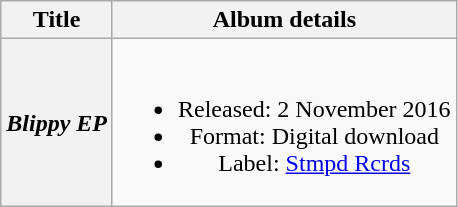<table class="wikitable plainrowheaders" style="text-align:center;">
<tr>
<th scope="col">Title</th>
<th scope="col">Album details</th>
</tr>
<tr>
<th scope="row"><em>Blippy EP</em></th>
<td><br><ul><li>Released: 2 November 2016</li><li>Format: Digital download</li><li>Label: <a href='#'>Stmpd Rcrds</a></li></ul></td>
</tr>
</table>
